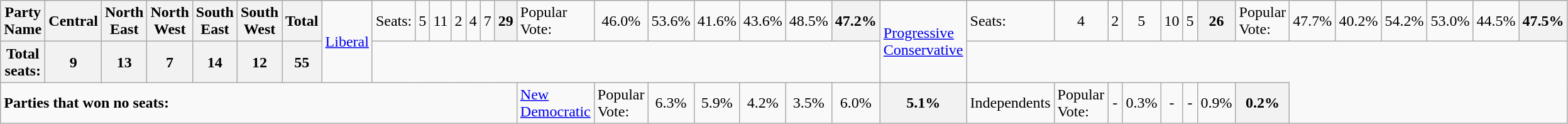<table class="wikitable">
<tr>
<th style="text-align:center;" colspan="3">Party Name</th>
<th style="text-align:center;">Central</th>
<th style="text-align:center;">North East</th>
<th style="text-align:center;">North West</th>
<th style="text-align:center;">South East</th>
<th style="text-align:center;">South West</th>
<th style="text-align:center;">Total<br></th>
<td rowspan="2"><a href='#'>Liberal</a></td>
<td>Seats:</td>
<td style="text-align:center;">5</td>
<td style="text-align:center;">11</td>
<td style="text-align:center;">2</td>
<td style="text-align:center;">4</td>
<td style="text-align:center;">7</td>
<th style="text-align:center;">29<br></th>
<td>Popular Vote:</td>
<td style="text-align:center;">46.0%</td>
<td style="text-align:center;">53.6%</td>
<td style="text-align:center;">41.6%</td>
<td style="text-align:center;">43.6%</td>
<td style="text-align:center;">48.5%</td>
<th style="text-align:center;">47.2%<br></th>
<td rowspan="2"><a href='#'>Progressive<br>Conservative</a></td>
<td>Seats:</td>
<td style="text-align:center;">4</td>
<td style="text-align:center;">2</td>
<td style="text-align:center;">5</td>
<td style="text-align:center;">10</td>
<td style="text-align:center;">5</td>
<th style="text-align:center;">26<br></th>
<td>Popular Vote:</td>
<td style="text-align:center;">47.7%</td>
<td style="text-align:center;">40.2%</td>
<td style="text-align:center;">54.2%</td>
<td style="text-align:center;">53.0%</td>
<td style="text-align:center;">44.5%</td>
<th style="text-align:center;">47.5%</th>
</tr>
<tr>
<th colspan=3>Total seats:</th>
<th style="text-align:center;">9</th>
<th style="text-align:center;">13</th>
<th style="text-align:center;">7</th>
<th style="text-align:center;">14</th>
<th style="text-align:center;">12</th>
<th style="text-align:center;">55</th>
</tr>
<tr>
<td colspan=17><strong>Parties that won no seats:</strong><br></td>
<td><a href='#'>New<br>Democratic</a></td>
<td>Popular Vote:</td>
<td style="text-align:center;">6.3%</td>
<td style="text-align:center;">5.9%</td>
<td style="text-align:center;">4.2%</td>
<td style="text-align:center;">3.5%</td>
<td style="text-align:center;">6.0%</td>
<th style="text-align:center;">5.1%<br></th>
<td>Independents</td>
<td>Popular Vote:</td>
<td style="text-align:center;">-</td>
<td style="text-align:center;">0.3%</td>
<td style="text-align:center;">-</td>
<td style="text-align:center;">-</td>
<td style="text-align:center;">0.9%</td>
<th style="text-align:center;">0.2%</th>
</tr>
</table>
